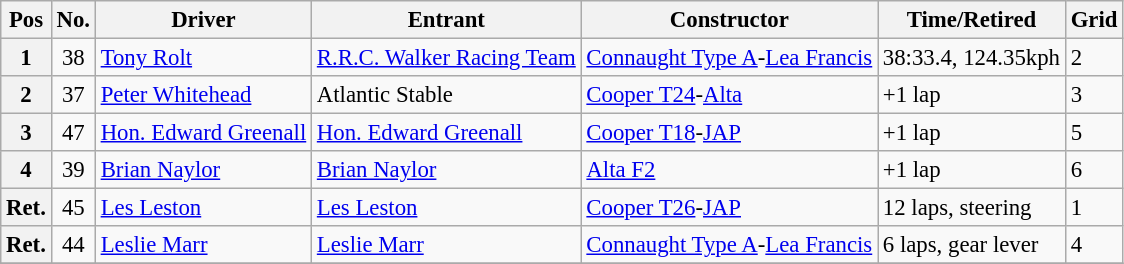<table class="wikitable" style="font-size: 95%;">
<tr>
<th>Pos</th>
<th>No.</th>
<th>Driver</th>
<th>Entrant</th>
<th>Constructor</th>
<th>Time/Retired</th>
<th>Grid</th>
</tr>
<tr>
<th>1</th>
<td style="text-align:center">38</td>
<td> <a href='#'>Tony Rolt</a></td>
<td><a href='#'>R.R.C. Walker Racing Team</a></td>
<td><a href='#'>Connaught Type A</a>-<a href='#'>Lea Francis</a></td>
<td>38:33.4, 124.35kph</td>
<td>2</td>
</tr>
<tr>
<th>2</th>
<td style="text-align:center">37</td>
<td> <a href='#'>Peter Whitehead</a></td>
<td>Atlantic Stable</td>
<td><a href='#'>Cooper T24</a>-<a href='#'>Alta</a></td>
<td>+1 lap</td>
<td>3</td>
</tr>
<tr>
<th>3</th>
<td style="text-align:center">47</td>
<td> <a href='#'>Hon. Edward Greenall</a></td>
<td><a href='#'>Hon. Edward Greenall</a></td>
<td><a href='#'>Cooper T18</a>-<a href='#'>JAP</a></td>
<td>+1 lap</td>
<td>5</td>
</tr>
<tr>
<th>4</th>
<td style="text-align:center">39</td>
<td> <a href='#'>Brian Naylor</a></td>
<td><a href='#'>Brian Naylor</a></td>
<td><a href='#'>Alta F2</a></td>
<td>+1 lap</td>
<td>6</td>
</tr>
<tr>
<th>Ret.</th>
<td style="text-align:center">45</td>
<td> <a href='#'>Les Leston</a></td>
<td><a href='#'>Les Leston</a></td>
<td><a href='#'>Cooper T26</a>-<a href='#'>JAP</a></td>
<td>12 laps, steering</td>
<td>1</td>
</tr>
<tr>
<th>Ret.</th>
<td style="text-align:center">44</td>
<td> <a href='#'>Leslie Marr</a></td>
<td><a href='#'>Leslie Marr</a></td>
<td><a href='#'>Connaught Type A</a>-<a href='#'>Lea Francis</a></td>
<td>6 laps, gear lever</td>
<td>4</td>
</tr>
<tr>
</tr>
</table>
